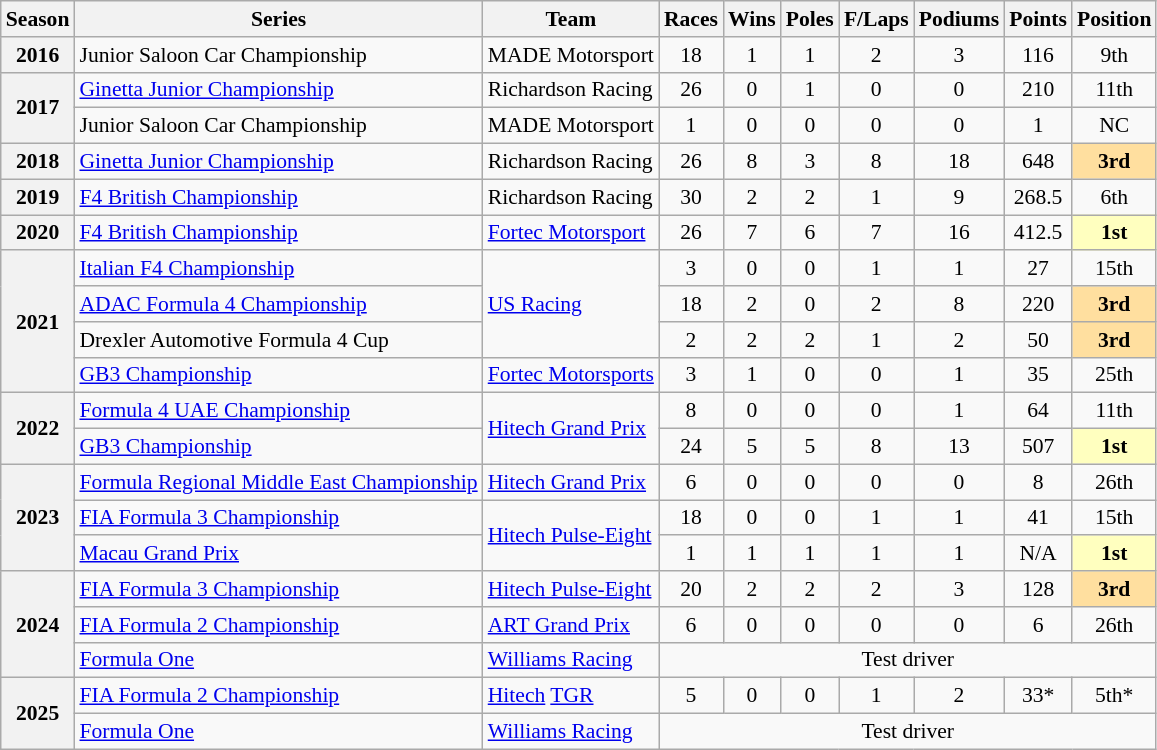<table class="wikitable" style="font-size: 90%; text-align:center;">
<tr>
<th scope="col">Season</th>
<th scope="col">Series</th>
<th scope="col">Team</th>
<th scope="col">Races</th>
<th scope="col">Wins</th>
<th scope="col">Poles</th>
<th scope="col">F/Laps</th>
<th scope="col">Podiums</th>
<th scope="col">Points</th>
<th scope="col">Position</th>
</tr>
<tr>
<th scope="row">2016</th>
<td style="text-align:left;">Junior Saloon Car Championship</td>
<td style="text-align:left;">MADE Motorsport</td>
<td>18</td>
<td>1</td>
<td>1</td>
<td>2</td>
<td>3</td>
<td>116</td>
<td>9th</td>
</tr>
<tr>
<th scope="row" rowspan="2">2017</th>
<td style="text-align:left;"><a href='#'>Ginetta Junior Championship</a></td>
<td style="text-align:left;">Richardson Racing</td>
<td>26</td>
<td>0</td>
<td>1</td>
<td>0</td>
<td>0</td>
<td>210</td>
<td>11th</td>
</tr>
<tr>
<td style="text-align:left;">Junior Saloon Car Championship</td>
<td style="text-align:left;">MADE Motorsport</td>
<td>1</td>
<td>0</td>
<td>0</td>
<td>0</td>
<td>0</td>
<td>1</td>
<td>NC</td>
</tr>
<tr>
<th scope="row">2018</th>
<td style="text-align:left;"><a href='#'>Ginetta Junior Championship</a></td>
<td style="text-align:left;">Richardson Racing</td>
<td>26</td>
<td>8</td>
<td>3</td>
<td>8</td>
<td>18</td>
<td>648</td>
<td style="background:#FFDF9F;"><strong>3rd</strong></td>
</tr>
<tr>
<th scope="row">2019</th>
<td style="text-align:left;"><a href='#'>F4 British Championship</a></td>
<td style="text-align:left;">Richardson Racing</td>
<td>30</td>
<td>2</td>
<td>2</td>
<td>1</td>
<td>9</td>
<td>268.5</td>
<td>6th</td>
</tr>
<tr>
<th scope="row">2020</th>
<td style="text-align:left;"><a href='#'>F4 British Championship</a></td>
<td style="text-align:left;"><a href='#'>Fortec Motorsport</a></td>
<td>26</td>
<td>7</td>
<td>6</td>
<td>7</td>
<td>16</td>
<td>412.5</td>
<td style="background:#FFFFBF;"><strong>1st</strong></td>
</tr>
<tr>
<th scope="row" rowspan="4">2021</th>
<td style="text-align:left;"><a href='#'>Italian F4 Championship</a></td>
<td style="text-align:left;" rowspan="3"><a href='#'>US Racing</a></td>
<td>3</td>
<td>0</td>
<td>0</td>
<td>1</td>
<td>1</td>
<td>27</td>
<td>15th</td>
</tr>
<tr>
<td style="text-align:left;"><a href='#'>ADAC Formula 4 Championship</a></td>
<td>18</td>
<td>2</td>
<td>0</td>
<td>2</td>
<td>8</td>
<td>220</td>
<td style="background:#FFDF9F;"><strong>3rd</strong></td>
</tr>
<tr>
<td style="text-align:left;">Drexler Automotive Formula 4 Cup</td>
<td>2</td>
<td>2</td>
<td>2</td>
<td>1</td>
<td>2</td>
<td>50</td>
<td style="background:#FFDF9F;"><strong>3rd</strong></td>
</tr>
<tr>
<td style="text-align:left;"><a href='#'>GB3 Championship</a></td>
<td style="text-align:left;"><a href='#'>Fortec Motorsports</a></td>
<td>3</td>
<td>1</td>
<td>0</td>
<td>0</td>
<td>1</td>
<td>35</td>
<td>25th</td>
</tr>
<tr>
<th scope="row" rowspan="2">2022</th>
<td style="text-align:left;"><a href='#'>Formula 4 UAE Championship</a></td>
<td style="text-align:left;" rowspan="2"><a href='#'>Hitech Grand Prix</a></td>
<td>8</td>
<td>0</td>
<td>0</td>
<td>0</td>
<td>1</td>
<td>64</td>
<td>11th</td>
</tr>
<tr>
<td style="text-align:left;"><a href='#'>GB3 Championship</a></td>
<td>24</td>
<td>5</td>
<td>5</td>
<td>8</td>
<td>13</td>
<td>507</td>
<td style="background:#FFFFBF;"><strong>1st</strong></td>
</tr>
<tr>
<th scope="row" rowspan="3">2023</th>
<td style="text-align:left;"><a href='#'>Formula Regional Middle East Championship</a></td>
<td style="text-align:left;"><a href='#'>Hitech Grand Prix</a></td>
<td>6</td>
<td>0</td>
<td>0</td>
<td>0</td>
<td>0</td>
<td>8</td>
<td>26th</td>
</tr>
<tr>
<td style="text-align:left;"><a href='#'>FIA Formula 3 Championship</a></td>
<td style="text-align:left;" rowspan="2"><a href='#'>Hitech Pulse-Eight</a></td>
<td>18</td>
<td>0</td>
<td>0</td>
<td>1</td>
<td>1</td>
<td>41</td>
<td>15th</td>
</tr>
<tr>
<td style="text-align:left;"><a href='#'>Macau Grand Prix</a></td>
<td>1</td>
<td>1</td>
<td>1</td>
<td>1</td>
<td>1</td>
<td>N/A</td>
<td style="background:#FFFFBF;"><strong>1st</strong></td>
</tr>
<tr>
<th scope="row" rowspan="3">2024</th>
<td style="text-align:left;"><a href='#'>FIA Formula 3 Championship</a></td>
<td style="text-align:left;"><a href='#'>Hitech Pulse-Eight</a></td>
<td>20</td>
<td>2</td>
<td>2</td>
<td>2</td>
<td>3</td>
<td>128</td>
<td style="background:#FFDF9F"><strong>3rd</strong></td>
</tr>
<tr>
<td style="text-align:left;"><a href='#'>FIA Formula 2 Championship</a></td>
<td style="text-align:left;"><a href='#'>ART Grand Prix</a></td>
<td>6</td>
<td>0</td>
<td>0</td>
<td>0</td>
<td>0</td>
<td>6</td>
<td>26th</td>
</tr>
<tr>
<td style="text-align:left;"><a href='#'>Formula One</a></td>
<td style="text-align:left;"><a href='#'>Williams Racing</a></td>
<td colspan="7">Test driver</td>
</tr>
<tr>
<th scope="row" rowspan="2">2025</th>
<td style="text-align:left;"><a href='#'>FIA Formula 2 Championship</a></td>
<td style="text-align:left;"><a href='#'>Hitech</a> <a href='#'>TGR</a></td>
<td>5</td>
<td>0</td>
<td>0</td>
<td>1</td>
<td>2</td>
<td>33*</td>
<td style="background:#;">5th*</td>
</tr>
<tr>
<td style="text-align:left;"><a href='#'>Formula One</a></td>
<td style="text-align:left;"><a href='#'>Williams Racing</a></td>
<td colspan="7">Test driver</td>
</tr>
</table>
